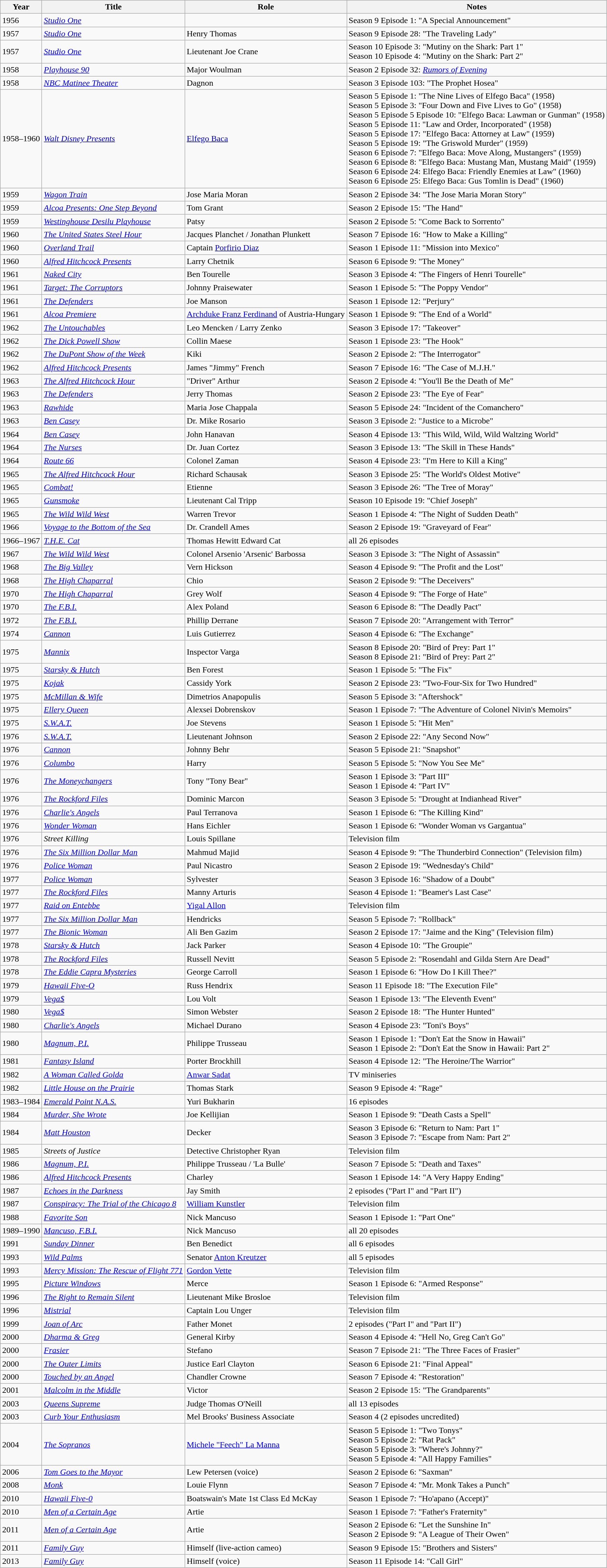<table class="wikitable sortable">
<tr>
<th>Year</th>
<th>Title</th>
<th>Role</th>
<th>Notes</th>
</tr>
<tr>
<td>1956</td>
<td><em><a href='#'>Studio One</a></em></td>
<td></td>
<td>Season 9 Episode 1: "A Special Announcement"</td>
</tr>
<tr>
<td>1957</td>
<td><em><a href='#'>Studio One</a></em></td>
<td>Henry Thomas</td>
<td>Season 9 Episode 28: "The Traveling Lady"</td>
</tr>
<tr>
<td>1957</td>
<td><em><a href='#'>Studio One</a></em></td>
<td>Lieutenant Joe Crane</td>
<td>Season 10 Episode 3: "Mutiny on the Shark: Part 1"<br>Season 10 Episode 4: "Mutiny on the Shark: Part 2"</td>
</tr>
<tr>
<td>1958</td>
<td><em><a href='#'>Playhouse 90</a></em></td>
<td>Major Woulman</td>
<td>Season 2 Episode 32: <em><a href='#'>Rumors of Evening</a></em></td>
</tr>
<tr>
<td>1958</td>
<td><em><a href='#'>NBC Matinee Theater</a></em></td>
<td>Dagnon</td>
<td>Season 3 Episode 103: "The Prophet Hosea"</td>
</tr>
<tr>
<td>1958–1960</td>
<td><em><a href='#'>Walt Disney Presents</a></em></td>
<td><a href='#'>Elfego Baca</a></td>
<td>Season 5 Episode 1: "The Nine Lives of Elfego Baca" (1958)<br>Season 5 Episode 3: "Four Down and Five Lives to Go" (1958)<br>Season 5 Episode 5 Episode 10: "Elfego Baca: Lawman or Gunman" (1958)<br>Season 5 Episode 11: "Law and Order, Incorporated" (1958)<br>Season 5 Episode 17: "Elfego Baca: Attorney at Law" (1959)<br>Season 5 Episode 19: "The Griswold Murder" (1959)<br>Season 6 Episode 7: "Elfego Baca: Move Along, Mustangers" (1959)<br>Season 6 Episode 8: "Elfego Baca: Mustang Man, Mustang Maid" (1959)<br>Season 6 Episode 24: Elfego Baca: Friendly Enemies at Law" (1960)<br>Season 6 Episode 25: Elfego Baca: Gus Tomlin is Dead" (1960)</td>
</tr>
<tr>
<td>1959</td>
<td><em><a href='#'>Wagon Train</a></em></td>
<td>Jose Maria Moran</td>
<td>Season 2 Episode 34: "The Jose Maria Moran Story"</td>
</tr>
<tr>
<td>1959</td>
<td><em><a href='#'>Alcoa Presents: One Step Beyond</a></em></td>
<td>Tom Grant</td>
<td>Season 2 Episode 15: "The Hand"</td>
</tr>
<tr>
<td>1959</td>
<td><em><a href='#'>Westinghouse Desilu Playhouse</a></em></td>
<td>Patsy</td>
<td>Season 2 Episode 5: "Come Back to Sorrento"</td>
</tr>
<tr>
<td>1960</td>
<td><em><a href='#'>The United States Steel Hour</a></em></td>
<td>Jacques Planchet / Jonathan Plunkett</td>
<td>Season 7 Episode 16: "How to Make a Killing"</td>
</tr>
<tr>
<td>1960</td>
<td><em><a href='#'>Overland Trail</a></em></td>
<td>Captain <a href='#'>Porfirio Diaz</a></td>
<td>Season 1 Episode 11: "Mission into Mexico"</td>
</tr>
<tr>
<td>1960</td>
<td><em><a href='#'>Alfred Hitchcock Presents</a></em></td>
<td>Larry Chetnik</td>
<td>Season 6 Episode 9: "The Money"</td>
</tr>
<tr>
<td>1961</td>
<td><em><a href='#'>Naked City</a></em></td>
<td>Ben Tourelle</td>
<td>Season 3 Episode 4: "The Fingers of Henri Tourelle"</td>
</tr>
<tr>
<td>1961</td>
<td><em><a href='#'>Target: The Corruptors</a></em></td>
<td>Johnny Praisewater</td>
<td>Season 1 Episode 5: "The Poppy Vendor"</td>
</tr>
<tr>
<td>1961</td>
<td><em><a href='#'>The Defenders</a></em></td>
<td>Joe Manson</td>
<td>Season 1 Episode 12: "Perjury"</td>
</tr>
<tr>
<td>1961</td>
<td><em><a href='#'>Alcoa Premiere</a></em></td>
<td><a href='#'>Archduke Franz Ferdinand</a> of Austria-Hungary</td>
<td>Season 1 Episode 9: "The End of a World"</td>
</tr>
<tr>
<td>1962</td>
<td><em><a href='#'>The Untouchables</a></em></td>
<td>Leo Mencken / Larry Zenko</td>
<td>Season 3 Episode 17: "Takeover"</td>
</tr>
<tr>
<td>1962</td>
<td><em><a href='#'>The Dick Powell Show</a></em></td>
<td>Collin Maese</td>
<td>Season 1 Episode 23: "The Hook"</td>
</tr>
<tr>
<td>1962</td>
<td><em><a href='#'>The DuPont Show of the Week</a></em></td>
<td>Kiki</td>
<td>Season 2 Episode 2: "The Interrogator"</td>
</tr>
<tr>
<td>1962</td>
<td><em><a href='#'>Alfred Hitchcock Presents</a></em></td>
<td>James "Jimmy" French</td>
<td>Season 7 Episode 16: "The Case of M.J.H."</td>
</tr>
<tr>
<td>1963</td>
<td><em><a href='#'>The Alfred Hitchcock Hour</a></em></td>
<td>"Driver" Arthur</td>
<td>Season 2 Episode 4: "You'll Be the Death of Me"</td>
</tr>
<tr>
<td>1963</td>
<td><em><a href='#'>The Defenders</a></em></td>
<td>Jerry Thomas</td>
<td>Season 2 Episode 23: "The Eye of Fear"</td>
</tr>
<tr>
<td>1963</td>
<td><em><a href='#'>Rawhide</a></em></td>
<td>Maria Jose Chappala</td>
<td>Season 5 Episode 24: "Incident of the Comanchero"</td>
</tr>
<tr>
<td>1963</td>
<td><em><a href='#'>Ben Casey</a></em></td>
<td>Dr. Mike Rosario</td>
<td>Season 3 Episode 2: "Justice to a Microbe"</td>
</tr>
<tr>
<td>1964</td>
<td><em><a href='#'>Ben Casey</a></em></td>
<td>John Hanavan</td>
<td>Season 4 Episode 13: "This Wild, Wild, Wild Waltzing World"</td>
</tr>
<tr>
<td>1964</td>
<td><em><a href='#'>The Nurses</a></em></td>
<td>Dr. Juan Cortez</td>
<td>Season 3 Episode 13: "The Skill in These Hands"</td>
</tr>
<tr>
<td>1964</td>
<td><em><a href='#'>Route 66</a></em></td>
<td>Colonel Zaman</td>
<td>Season 4 Episode 23: "I'm Here to Kill a King"</td>
</tr>
<tr>
<td>1965</td>
<td><em><a href='#'>The Alfred Hitchcock Hour</a></em></td>
<td>Richard Schausak</td>
<td>Season 3 Episode 25: "The World's Oldest Motive"</td>
</tr>
<tr>
<td>1965</td>
<td><em><a href='#'>Combat!</a></em></td>
<td>Etienne</td>
<td>Season 3 Episode 26: "The Tree of Moray"</td>
</tr>
<tr>
<td>1965</td>
<td><em><a href='#'>Gunsmoke</a></em></td>
<td>Lieutenant Cal Tripp</td>
<td>Season 10 Episode 19: "Chief Joseph"</td>
</tr>
<tr>
<td>1965</td>
<td><em><a href='#'>The Wild Wild West</a></em></td>
<td>Warren Trevor</td>
<td>Season 1 Episode 4: "The Night of Sudden Death"</td>
</tr>
<tr>
<td>1966</td>
<td><em><a href='#'>Voyage to the Bottom of the Sea</a></em></td>
<td>Dr. Crandell Ames</td>
<td>Season 2 Episode 19: "Graveyard of Fear"</td>
</tr>
<tr>
<td>1966–1967</td>
<td><em><a href='#'>T.H.E. Cat</a></em></td>
<td>Thomas Hewitt Edward Cat</td>
<td>all 26 episodes</td>
</tr>
<tr>
<td>1967</td>
<td><em><a href='#'>The Wild Wild West</a></em></td>
<td>Colonel Arsenio 'Arsenic' Barbossa</td>
<td>Season 3 Episode 3: "The Night of Assassin"</td>
</tr>
<tr>
<td>1968</td>
<td><em><a href='#'>The Big Valley</a></em></td>
<td>Vern Hickson</td>
<td>Season 4 Episode 9: "The Profit and the Lost"</td>
</tr>
<tr>
<td>1968</td>
<td><em><a href='#'>The High Chaparral</a></em></td>
<td>Chio</td>
<td>Season 2 Episode 9: "The Deceivers"</td>
</tr>
<tr>
<td>1970</td>
<td><em><a href='#'>The High Chaparral</a></em></td>
<td>Grey Wolf</td>
<td>Season 4 Episode 9: "The Forge of Hate"</td>
</tr>
<tr>
<td>1970</td>
<td><em><a href='#'>The F.B.I.</a></em></td>
<td>Alex Poland</td>
<td>Season 6 Episode 8: "The Deadly Pact"</td>
</tr>
<tr>
<td>1972</td>
<td><em><a href='#'>The F.B.I.</a></em></td>
<td>Phillip Derrane</td>
<td>Season 7 Episode 20: "Arrangement with Terror"</td>
</tr>
<tr>
<td>1974</td>
<td><em><a href='#'>Cannon</a></em></td>
<td>Luis Gutierrez</td>
<td>Season 4 Episode 6: "The Exchange"</td>
</tr>
<tr>
<td>1975</td>
<td><em><a href='#'>Mannix</a></em></td>
<td>Inspector Varga</td>
<td>Season 8 Episode 20: "Bird of Prey: Part 1"<br>Season 8 Episode 21: "Bird of Prey: Part 2"</td>
</tr>
<tr>
<td>1975</td>
<td><em><a href='#'>Starsky & Hutch</a></em></td>
<td>Ben Forest</td>
<td>Season 1 Episode 5: "The Fix"</td>
</tr>
<tr>
<td>1975</td>
<td><em><a href='#'>Kojak</a></em></td>
<td>Cassidy York</td>
<td>Season 2 Episode 23: "Two-Four-Six for Two Hundred"</td>
</tr>
<tr>
<td>1975</td>
<td><em><a href='#'>McMillan & Wife</a></em></td>
<td>Dimetrios Anapopulis</td>
<td>Season 5 Episode 3: "Aftershock"</td>
</tr>
<tr>
<td>1975</td>
<td><em><a href='#'>Ellery Queen</a></em></td>
<td>Alexsei Dobrenskov</td>
<td>Season 1 Episode 7: "The Adventure of Colonel Nivin's Memoirs"</td>
</tr>
<tr>
<td>1975</td>
<td><em><a href='#'>S.W.A.T.</a></em></td>
<td>Joe Stevens</td>
<td>Season 1 Episode 5: "Hit Men"</td>
</tr>
<tr>
<td>1976</td>
<td><em><a href='#'>S.W.A.T.</a></em></td>
<td>Lieutenant Johnson</td>
<td>Season 2 Episode 22: "Any Second Now"</td>
</tr>
<tr>
<td>1976</td>
<td><em><a href='#'>Cannon</a></em></td>
<td>Johnny Behr</td>
<td>Season 5 Episode 21: "Snapshot"</td>
</tr>
<tr>
<td>1976</td>
<td><em><a href='#'>Columbo</a></em></td>
<td>Harry</td>
<td>Season 5 Episode 5: "Now You See Me"</td>
</tr>
<tr>
<td>1976</td>
<td><em><a href='#'>The Moneychangers</a></em></td>
<td>Tony "Tony Bear"</td>
<td>Season 1 Episode 3: "Part III"<br>Season 1 Episode 4: "Part IV"</td>
</tr>
<tr>
<td>1976</td>
<td><em><a href='#'>The Rockford Files</a></em></td>
<td>Dominic Marcon</td>
<td>Season 3 Episode 5: "Drought at Indianhead River"</td>
</tr>
<tr>
<td>1976</td>
<td><em><a href='#'>Charlie's Angels</a></em></td>
<td>Paul Terranova</td>
<td>Season 1 Episode 6: "The Killing Kind"</td>
</tr>
<tr>
<td>1976</td>
<td><em><a href='#'>Wonder Woman</a></em></td>
<td>Hans Eichler</td>
<td>Season 1 Episode 6: "Wonder Woman vs Gargantua"</td>
</tr>
<tr>
<td>1976</td>
<td><em>Street Killing</em></td>
<td>Louis Spillane</td>
<td>Television film</td>
</tr>
<tr>
<td>1976</td>
<td><em><a href='#'>The Six Million Dollar Man</a></em></td>
<td>Mahmud Majid</td>
<td>Season 4 Episode 9: "The Thunderbird Connection" (Television film)</td>
</tr>
<tr>
<td>1976</td>
<td><em><a href='#'>Police Woman</a></em></td>
<td>Paul Nicastro</td>
<td>Season 2 Episode 19: "Wednesday's Child"</td>
</tr>
<tr>
<td>1977</td>
<td><em><a href='#'>Police Woman</a></em></td>
<td>Sylvester</td>
<td>Season 3 Episode 16: "Shadow of a Doubt"</td>
</tr>
<tr>
<td>1977</td>
<td><em><a href='#'>The Rockford Files</a></em></td>
<td>Manny Arturis</td>
<td>Season 4 Episode 1: "Beamer's Last Case"</td>
</tr>
<tr>
<td>1977</td>
<td><em><a href='#'>Raid on Entebbe</a></em></td>
<td><a href='#'>Yigal Allon</a></td>
<td>Television film</td>
</tr>
<tr>
<td>1977</td>
<td><em><a href='#'>The Six Million Dollar Man</a></em></td>
<td>Hendricks</td>
<td>Season 5 Episode 7: "Rollback"</td>
</tr>
<tr>
<td>1977</td>
<td><em><a href='#'>The Bionic Woman</a></em></td>
<td>Ali Ben Gazim</td>
<td>Season 2 Episode 17: "Jaime and the King" (Television film)</td>
</tr>
<tr>
<td>1978</td>
<td><em><a href='#'>Starsky & Hutch</a></em></td>
<td>Jack Parker</td>
<td>Season 4 Episode 10: "The Groupie"</td>
</tr>
<tr>
<td>1978</td>
<td><em><a href='#'>The Rockford Files</a></em></td>
<td>Russell Nevitt</td>
<td>Season 5 Episode 2: "Rosendahl and Gilda Stern Are Dead"</td>
</tr>
<tr>
<td>1978</td>
<td><em><a href='#'>The Eddie Capra Mysteries</a></em></td>
<td>George Carroll</td>
<td>Season 1 Episode 6: "How Do I Kill Thee?"</td>
</tr>
<tr>
<td>1979</td>
<td><em><a href='#'>Hawaii Five-O</a></em></td>
<td>Russ Hendrix</td>
<td>Season 11 Episode 18: "The Execution File"</td>
</tr>
<tr>
<td>1979</td>
<td><em><a href='#'>Vega$</a></em></td>
<td>Lou Volt</td>
<td>Season 1 Episode 13: "The Eleventh Event"</td>
</tr>
<tr>
<td>1980</td>
<td><em><a href='#'>Vega$</a></em></td>
<td>Simon Webster</td>
<td>Season 2 Episode 18: "The Hunter Hunted"</td>
</tr>
<tr>
<td>1980</td>
<td><em><a href='#'>Charlie's Angels</a></em></td>
<td>Michael Durano</td>
<td>Season 4 Episode 23: "Toni's Boys"</td>
</tr>
<tr>
<td>1980</td>
<td><em><a href='#'>Magnum, P.I.</a></em></td>
<td>Philippe Trusseau</td>
<td>Season 1 Episode 1: "Don't Eat the Snow in Hawaii"<br>Season 1 Episode 2: "Don't Eat the Snow in Hawaii: Part 2"</td>
</tr>
<tr>
<td>1981</td>
<td><em><a href='#'>Fantasy Island</a></em></td>
<td>Porter Brockhill</td>
<td>Season 4 Episode 12: "The Heroine/The Warrior"</td>
</tr>
<tr>
<td>1982</td>
<td><em><a href='#'>A Woman Called Golda</a></em></td>
<td><a href='#'>Anwar Sadat</a></td>
<td>TV miniseries</td>
</tr>
<tr>
<td>1982</td>
<td><em><a href='#'>Little House on the Prairie</a></em></td>
<td>Thomas Stark</td>
<td>Season 9 Episode 4: "Rage"</td>
</tr>
<tr>
<td>1983–1984</td>
<td><em><a href='#'>Emerald Point N.A.S.</a></em></td>
<td>Yuri Bukharin</td>
<td>16 episodes</td>
</tr>
<tr>
<td>1984</td>
<td><em><a href='#'>Murder, She Wrote</a></em></td>
<td>Joe Kellijian</td>
<td>Season 1 Episode 9: "Death Casts a Spell"</td>
</tr>
<tr>
<td>1984</td>
<td><em><a href='#'>Matt Houston</a></em></td>
<td>Decker</td>
<td>Season 3 Episode 6: "Return to Nam: Part 1"<br>Season 3 Episode 7: "Escape from Nam: Part 2"</td>
</tr>
<tr>
<td>1985</td>
<td><em>Streets of Justice</em></td>
<td>Detective Christopher Ryan</td>
<td>Television film</td>
</tr>
<tr>
<td>1986</td>
<td><em><a href='#'>Magnum, P.I.</a></em></td>
<td>Philippe Trusseau / 'La Bulle'</td>
<td>Season 7 Episode 5: "Death and Taxes"</td>
</tr>
<tr>
<td>1986</td>
<td><em><a href='#'>Alfred Hitchcock Presents</a></em></td>
<td>Charley</td>
<td>Season 1 Episode 14: "A Very Happy Ending"</td>
</tr>
<tr>
<td>1987</td>
<td><em><a href='#'>Echoes in the Darkness</a></em></td>
<td>Jay Smith</td>
<td>2 episodes ("Part I" and "Part II")</td>
</tr>
<tr>
<td>1987</td>
<td><em><a href='#'>Conspiracy: The Trial of the Chicago 8</a></em></td>
<td><a href='#'>William Kunstler</a></td>
<td>Television film</td>
</tr>
<tr>
<td>1988</td>
<td><em><a href='#'>Favorite Son</a></em></td>
<td>Nick Mancuso</td>
<td>Season 1 Episode 1: "Part One"</td>
</tr>
<tr>
<td>1989–1990</td>
<td><em><a href='#'>Mancuso, F.B.I.</a></em></td>
<td>Nick Mancuso</td>
<td>all 20 episodes</td>
</tr>
<tr>
<td>1991</td>
<td><em><a href='#'>Sunday Dinner</a></em></td>
<td>Ben Benedict</td>
<td>all 6 episodes</td>
</tr>
<tr>
<td>1993</td>
<td><em><a href='#'>Wild Palms</a></em></td>
<td>Senator <a href='#'>Anton Kreutzer</a></td>
<td>all 5 episodes</td>
</tr>
<tr>
<td>1993</td>
<td><em><a href='#'>Mercy Mission: The Rescue of Flight 771</a></em></td>
<td><a href='#'>Gordon Vette</a></td>
<td>Television film</td>
</tr>
<tr>
<td>1995</td>
<td><em><a href='#'>Picture Windows</a></em></td>
<td>Merce</td>
<td>Season 1 Episode 6: "Armed Response"</td>
</tr>
<tr>
<td>1996</td>
<td><em><a href='#'>The Right to Remain Silent</a></em></td>
<td>Lieutenant Mike Brosloe</td>
<td>Television film</td>
</tr>
<tr>
<td>1996</td>
<td><em><a href='#'>Mistrial</a></em></td>
<td>Captain Lou Unger</td>
<td>Television film</td>
</tr>
<tr>
<td>1999</td>
<td><em><a href='#'>Joan of Arc</a></em></td>
<td>Father Monet</td>
<td>2 episodes ("Part I" and "Part II")</td>
</tr>
<tr>
<td>2000</td>
<td><em><a href='#'>Dharma & Greg</a></em></td>
<td>General Kirby</td>
<td>Season 4 Episode 4: "Hell No, Greg Can't Go"</td>
</tr>
<tr>
<td>2000</td>
<td><em><a href='#'>Frasier</a></em></td>
<td>Stefano</td>
<td>Season 7 Episode 21: "The Three Faces of Frasier"</td>
</tr>
<tr>
<td>2000</td>
<td><em><a href='#'>The Outer Limits</a></em></td>
<td>Justice Earl Clayton</td>
<td>Season 6 Episode 21: "Final Appeal"</td>
</tr>
<tr>
<td>2000</td>
<td><em><a href='#'>Touched by an Angel</a></em></td>
<td>Chandler Crowne</td>
<td>Season 7 Episode 4: "Restoration"</td>
</tr>
<tr>
<td>2001</td>
<td><em><a href='#'>Malcolm in the Middle</a></em></td>
<td>Victor</td>
<td>Season 2 Episode 15: "The Grandparents"</td>
</tr>
<tr>
<td>2003</td>
<td><em><a href='#'>Queens Supreme</a></em></td>
<td>Judge Thomas O'Neill</td>
<td>all 13 episodes</td>
</tr>
<tr>
<td>2003</td>
<td><em><a href='#'>Curb Your Enthusiasm</a></em></td>
<td>Mel Brooks' Business Associate</td>
<td>Season 4 (2 episodes uncredited)</td>
</tr>
<tr>
<td>2004</td>
<td><em><a href='#'>The Sopranos</a></em></td>
<td><a href='#'>Michele "Feech" La Manna</a></td>
<td>Season 5 Episode 1: "Two Tonys"<br>Season 5 Episode 2: "Rat Pack"<br>Season 5 Episode 3: "Where's Johnny?"<br>Season 5 Episode 4: "All Happy Families"</td>
</tr>
<tr>
<td>2006</td>
<td><em><a href='#'>Tom Goes to the Mayor</a></em></td>
<td>Lew Petersen (voice)</td>
<td>Season 2 Episode 6: "Saxman"</td>
</tr>
<tr>
<td>2008</td>
<td><em><a href='#'>Monk</a></em></td>
<td>Louie Flynn</td>
<td>Season 7 Episode 4: "Mr. Monk Takes a Punch"</td>
</tr>
<tr>
<td>2010</td>
<td><em><a href='#'>Hawaii Five-0</a></em></td>
<td>Boatswain's Mate 1st Class Ed McKay</td>
<td>Season 1 Episode 7: "Ho'apano (Accept)"</td>
</tr>
<tr>
<td>2010</td>
<td><em><a href='#'>Men of a Certain Age</a></em></td>
<td>Artie</td>
<td>Season 1 Episode 7: "Father's Fraternity"</td>
</tr>
<tr>
<td>2011</td>
<td><em><a href='#'>Men of a Certain Age</a></em></td>
<td>Artie</td>
<td>Season 2 Episode 6: "Let the Sunshine In"<br>Season 2 Episode 9: "A League of Their Owen"</td>
</tr>
<tr>
<td>2011</td>
<td><em><a href='#'>Family Guy</a></em></td>
<td>Himself (live-action cameo)</td>
<td>Season 9 Episode 15: "Brothers and Sisters"</td>
</tr>
<tr>
<td>2013</td>
<td><em><a href='#'>Family Guy</a></em></td>
<td>Himself (voice)</td>
<td>Season 11 Episode 14: "Call Girl"</td>
</tr>
</table>
